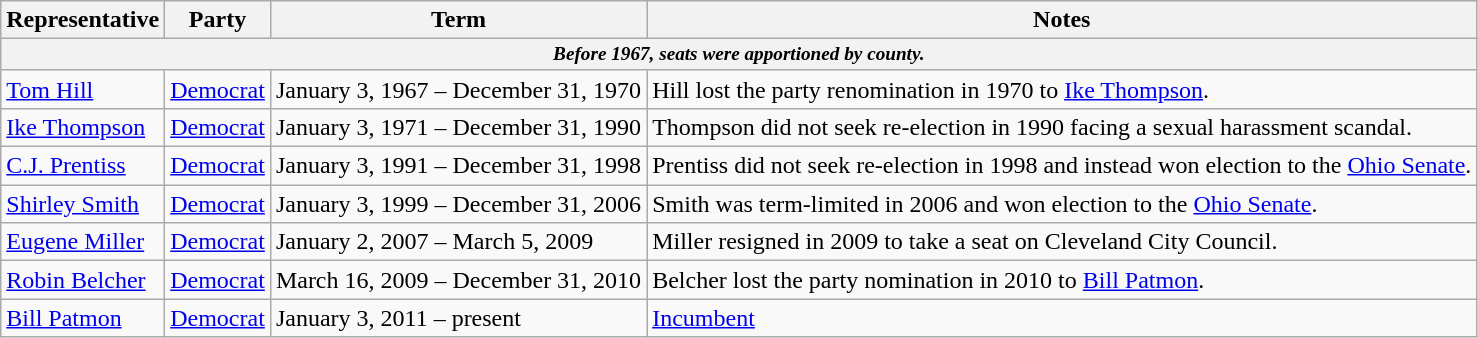<table class=wikitable>
<tr valign=bottom>
<th>Representative</th>
<th>Party</th>
<th>Term</th>
<th>Notes</th>
</tr>
<tr>
<th colspan=5 style="font-size: 80%;"><em>Before 1967, seats were apportioned by county.</em></th>
</tr>
<tr>
<td><a href='#'>Tom Hill</a></td>
<td><a href='#'>Democrat</a></td>
<td>January 3, 1967 – December 31, 1970</td>
<td>Hill lost the party renomination in 1970 to <a href='#'>Ike Thompson</a>.</td>
</tr>
<tr>
<td><a href='#'>Ike Thompson</a></td>
<td><a href='#'>Democrat</a></td>
<td>January 3, 1971 – December 31, 1990</td>
<td>Thompson did not seek re-election in 1990 facing a sexual harassment scandal.</td>
</tr>
<tr>
<td><a href='#'>C.J. Prentiss</a></td>
<td><a href='#'>Democrat</a></td>
<td>January 3, 1991 – December 31, 1998</td>
<td>Prentiss did not seek re-election in 1998 and instead won election to the <a href='#'>Ohio Senate</a>.</td>
</tr>
<tr>
<td><a href='#'>Shirley Smith</a></td>
<td><a href='#'>Democrat</a></td>
<td>January 3, 1999 – December 31, 2006</td>
<td>Smith was term-limited in 2006 and won election to the <a href='#'>Ohio Senate</a>.</td>
</tr>
<tr>
<td><a href='#'>Eugene Miller</a></td>
<td><a href='#'>Democrat</a></td>
<td>January 2, 2007 – March 5, 2009</td>
<td>Miller resigned in 2009 to take a seat on Cleveland City Council.</td>
</tr>
<tr>
<td><a href='#'>Robin Belcher</a></td>
<td><a href='#'>Democrat</a></td>
<td>March 16, 2009 – December 31, 2010</td>
<td>Belcher lost the party nomination in 2010 to <a href='#'>Bill Patmon</a>.</td>
</tr>
<tr>
<td><a href='#'>Bill Patmon</a></td>
<td><a href='#'>Democrat</a></td>
<td>January 3, 2011 – present</td>
<td><a href='#'>Incumbent</a></td>
</tr>
</table>
